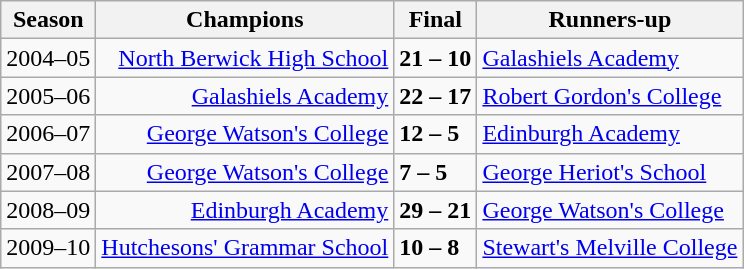<table class="wikitable sortable">
<tr>
<th>Season</th>
<th>Champions</th>
<th>Final</th>
<th>Runners-up</th>
</tr>
<tr>
<td>2004–05</td>
<td style="text-align:right;"><a href='#'>North Berwick High School</a></td>
<td><strong> 21 – 10 </strong></td>
<td><a href='#'>Galashiels Academy</a></td>
</tr>
<tr>
<td>2005–06</td>
<td style="text-align:right;"><a href='#'>Galashiels Academy</a></td>
<td><strong> 22 – 17 </strong></td>
<td><a href='#'>Robert Gordon's College</a></td>
</tr>
<tr>
<td>2006–07</td>
<td style="text-align:right;"><a href='#'>George Watson's College</a></td>
<td><strong> 12 – 5 </strong></td>
<td><a href='#'>Edinburgh Academy</a></td>
</tr>
<tr>
<td>2007–08</td>
<td style="text-align:right;"><a href='#'>George Watson's College</a></td>
<td><strong> 7 – 5 </strong></td>
<td><a href='#'>George Heriot's School</a></td>
</tr>
<tr>
<td>2008–09</td>
<td style="text-align:right;"><a href='#'>Edinburgh Academy</a></td>
<td><strong> 29 – 21 </strong></td>
<td><a href='#'>George Watson's College</a></td>
</tr>
<tr>
<td>2009–10</td>
<td style="text-align:right;"><a href='#'>Hutchesons' Grammar School</a></td>
<td><strong> 10 – 8 </strong></td>
<td><a href='#'>Stewart's Melville College</a></td>
</tr>
</table>
